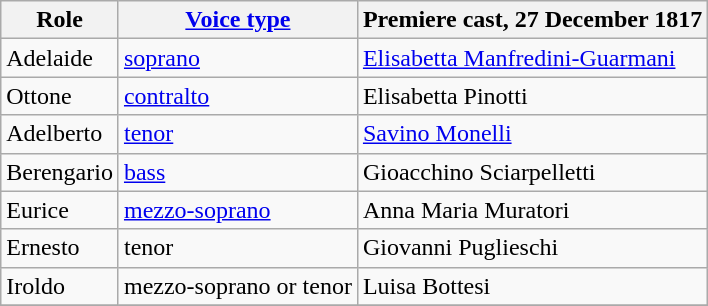<table class="wikitable">
<tr>
<th>Role</th>
<th><a href='#'>Voice type</a></th>
<th>Premiere cast, 27 December 1817</th>
</tr>
<tr>
<td>Adelaide</td>
<td><a href='#'>soprano</a></td>
<td><a href='#'>Elisabetta Manfredini-Guarmani</a></td>
</tr>
<tr>
<td>Ottone</td>
<td><a href='#'>contralto</a></td>
<td>Elisabetta Pinotti</td>
</tr>
<tr>
<td>Adelberto</td>
<td><a href='#'>tenor</a></td>
<td><a href='#'>Savino Monelli</a></td>
</tr>
<tr>
<td>Berengario</td>
<td><a href='#'>bass</a></td>
<td>Gioacchino Sciarpelletti</td>
</tr>
<tr>
<td>Eurice</td>
<td><a href='#'>mezzo-soprano</a></td>
<td>Anna Maria Muratori</td>
</tr>
<tr>
<td>Ernesto</td>
<td>tenor</td>
<td>Giovanni Puglieschi</td>
</tr>
<tr>
<td>Iroldo</td>
<td>mezzo-soprano or tenor</td>
<td>Luisa Bottesi</td>
</tr>
<tr>
</tr>
</table>
